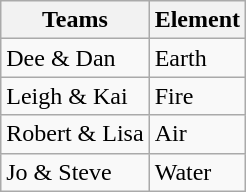<table class="wikitable">
<tr>
<th>Teams</th>
<th>Element</th>
</tr>
<tr>
<td>Dee & Dan</td>
<td>Earth</td>
</tr>
<tr>
<td>Leigh & Kai</td>
<td>Fire</td>
</tr>
<tr>
<td>Robert & Lisa</td>
<td>Air</td>
</tr>
<tr>
<td>Jo & Steve</td>
<td>Water</td>
</tr>
</table>
